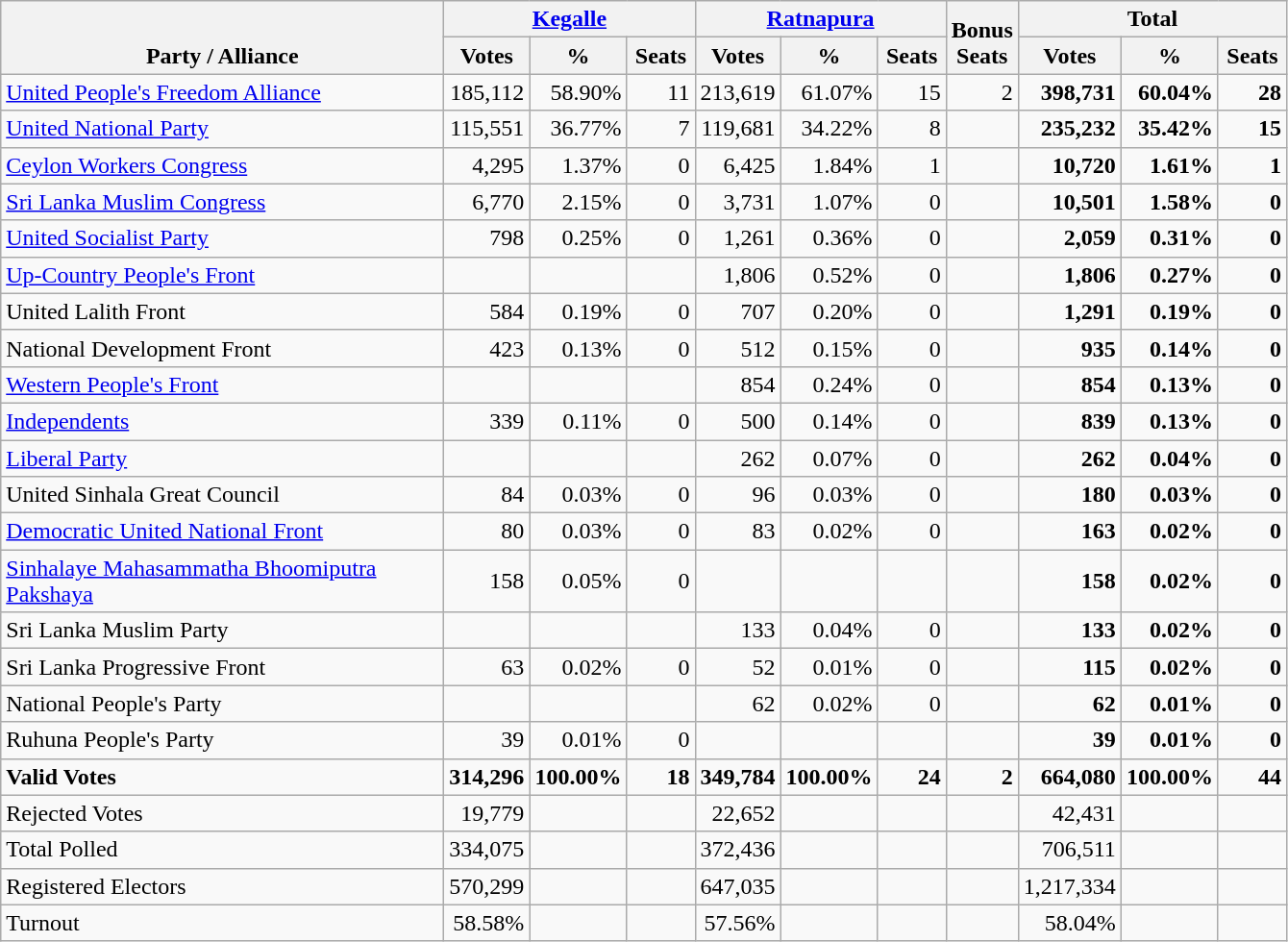<table class="wikitable" border="1" style="text-align:right;">
<tr>
<th valign=bottom rowspan=2 width="300">Party / Alliance</th>
<th colspan=3><a href='#'>Kegalle</a></th>
<th colspan=3><a href='#'>Ratnapura</a></th>
<th valign=bottom rowspan=2 width="40">Bonus<br>Seats</th>
<th colspan=3>Total</th>
</tr>
<tr>
<th align=center valign=bottom width="50">Votes</th>
<th align=center valign=bottom width="50">%</th>
<th align=center valign=bottom width="40">Seats</th>
<th align=center valign=bottom width="50">Votes</th>
<th align=center valign=bottom width="50">%</th>
<th align=center valign=bottom width="40">Seats</th>
<th align=center valign=bottom width="50">Votes</th>
<th align=center valign=bottom width="50">%</th>
<th align=center valign=bottom width="40">Seats</th>
</tr>
<tr>
<td align=left><a href='#'>United People's Freedom Alliance</a></td>
<td>185,112</td>
<td>58.90%</td>
<td>11</td>
<td>213,619</td>
<td>61.07%</td>
<td>15</td>
<td>2</td>
<td><strong>398,731</strong></td>
<td><strong>60.04%</strong></td>
<td><strong>28</strong></td>
</tr>
<tr>
<td align=left><a href='#'>United National Party</a></td>
<td>115,551</td>
<td>36.77%</td>
<td>7</td>
<td>119,681</td>
<td>34.22%</td>
<td>8</td>
<td></td>
<td><strong>235,232</strong></td>
<td><strong>35.42%</strong></td>
<td><strong>15</strong></td>
</tr>
<tr>
<td align=left><a href='#'>Ceylon Workers Congress</a></td>
<td>4,295</td>
<td>1.37%</td>
<td>0</td>
<td>6,425</td>
<td>1.84%</td>
<td>1</td>
<td></td>
<td><strong>10,720</strong></td>
<td><strong>1.61%</strong></td>
<td><strong>1</strong></td>
</tr>
<tr>
<td align=left><a href='#'>Sri Lanka Muslim Congress</a></td>
<td>6,770</td>
<td>2.15%</td>
<td>0</td>
<td>3,731</td>
<td>1.07%</td>
<td>0</td>
<td></td>
<td><strong>10,501</strong></td>
<td><strong>1.58%</strong></td>
<td><strong>0</strong></td>
</tr>
<tr>
<td align=left><a href='#'>United Socialist Party</a></td>
<td>798</td>
<td>0.25%</td>
<td>0</td>
<td>1,261</td>
<td>0.36%</td>
<td>0</td>
<td></td>
<td><strong>2,059</strong></td>
<td><strong>0.31%</strong></td>
<td><strong>0</strong></td>
</tr>
<tr>
<td align=left><a href='#'>Up-Country People's Front</a></td>
<td></td>
<td></td>
<td></td>
<td>1,806</td>
<td>0.52%</td>
<td>0</td>
<td></td>
<td><strong>1,806</strong></td>
<td><strong>0.27%</strong></td>
<td><strong>0</strong></td>
</tr>
<tr>
<td align=left>United Lalith Front</td>
<td>584</td>
<td>0.19%</td>
<td>0</td>
<td>707</td>
<td>0.20%</td>
<td>0</td>
<td></td>
<td><strong>1,291</strong></td>
<td><strong>0.19%</strong></td>
<td><strong>0</strong></td>
</tr>
<tr>
<td align=left>National Development Front</td>
<td>423</td>
<td>0.13%</td>
<td>0</td>
<td>512</td>
<td>0.15%</td>
<td>0</td>
<td></td>
<td><strong>935</strong></td>
<td><strong>0.14%</strong></td>
<td><strong>0</strong></td>
</tr>
<tr>
<td align=left><a href='#'>Western People's Front</a></td>
<td></td>
<td></td>
<td></td>
<td>854</td>
<td>0.24%</td>
<td>0</td>
<td></td>
<td><strong>854</strong></td>
<td><strong>0.13%</strong></td>
<td><strong>0</strong></td>
</tr>
<tr>
<td align=left><a href='#'>Independents</a></td>
<td>339</td>
<td>0.11%</td>
<td>0</td>
<td>500</td>
<td>0.14%</td>
<td>0</td>
<td></td>
<td><strong>839</strong></td>
<td><strong>0.13%</strong></td>
<td><strong>0</strong></td>
</tr>
<tr>
<td align=left><a href='#'>Liberal Party</a></td>
<td></td>
<td></td>
<td></td>
<td>262</td>
<td>0.07%</td>
<td>0</td>
<td></td>
<td><strong>262</strong></td>
<td><strong>0.04%</strong></td>
<td><strong>0</strong></td>
</tr>
<tr>
<td align=left>United Sinhala Great Council</td>
<td>84</td>
<td>0.03%</td>
<td>0</td>
<td>96</td>
<td>0.03%</td>
<td>0</td>
<td></td>
<td><strong>180</strong></td>
<td><strong>0.03%</strong></td>
<td><strong>0</strong></td>
</tr>
<tr>
<td align=left><a href='#'>Democratic United National Front</a></td>
<td>80</td>
<td>0.03%</td>
<td>0</td>
<td>83</td>
<td>0.02%</td>
<td>0</td>
<td></td>
<td><strong>163</strong></td>
<td><strong>0.02%</strong></td>
<td><strong>0</strong></td>
</tr>
<tr>
<td align=left><a href='#'>Sinhalaye Mahasammatha Bhoomiputra Pakshaya</a></td>
<td>158</td>
<td>0.05%</td>
<td>0</td>
<td></td>
<td></td>
<td></td>
<td></td>
<td><strong>158</strong></td>
<td><strong>0.02%</strong></td>
<td><strong>0</strong></td>
</tr>
<tr>
<td align=left>Sri Lanka Muslim Party</td>
<td></td>
<td></td>
<td></td>
<td>133</td>
<td>0.04%</td>
<td>0</td>
<td></td>
<td><strong>133</strong></td>
<td><strong>0.02%</strong></td>
<td><strong>0</strong></td>
</tr>
<tr>
<td align=left>Sri Lanka Progressive Front</td>
<td>63</td>
<td>0.02%</td>
<td>0</td>
<td>52</td>
<td>0.01%</td>
<td>0</td>
<td></td>
<td><strong>115</strong></td>
<td><strong>0.02%</strong></td>
<td><strong>0</strong></td>
</tr>
<tr>
<td align=left>National People's Party</td>
<td></td>
<td></td>
<td></td>
<td>62</td>
<td>0.02%</td>
<td>0</td>
<td></td>
<td><strong>62</strong></td>
<td><strong>0.01%</strong></td>
<td><strong>0</strong></td>
</tr>
<tr>
<td align=left>Ruhuna People's Party</td>
<td>39</td>
<td>0.01%</td>
<td>0</td>
<td></td>
<td></td>
<td></td>
<td></td>
<td><strong>39</strong></td>
<td><strong>0.01%</strong></td>
<td><strong>0</strong></td>
</tr>
<tr>
<td align=left><strong>Valid Votes</strong></td>
<td><strong>314,296</strong></td>
<td><strong>100.00%</strong></td>
<td><strong>18</strong></td>
<td><strong>349,784</strong></td>
<td><strong>100.00%</strong></td>
<td><strong>24</strong></td>
<td><strong>2</strong></td>
<td><strong>664,080</strong></td>
<td><strong>100.00%</strong></td>
<td><strong>44</strong></td>
</tr>
<tr>
<td align=left>Rejected Votes</td>
<td>19,779</td>
<td></td>
<td></td>
<td>22,652</td>
<td></td>
<td></td>
<td></td>
<td>42,431</td>
<td></td>
<td></td>
</tr>
<tr>
<td align=left>Total Polled</td>
<td>334,075</td>
<td></td>
<td></td>
<td>372,436</td>
<td></td>
<td></td>
<td></td>
<td>706,511</td>
<td></td>
<td></td>
</tr>
<tr>
<td align=left>Registered Electors</td>
<td>570,299</td>
<td></td>
<td></td>
<td>647,035</td>
<td></td>
<td></td>
<td></td>
<td>1,217,334</td>
<td></td>
<td></td>
</tr>
<tr>
<td align=left>Turnout</td>
<td>58.58%</td>
<td></td>
<td></td>
<td>57.56%</td>
<td></td>
<td></td>
<td></td>
<td>58.04%</td>
<td></td>
<td></td>
</tr>
</table>
